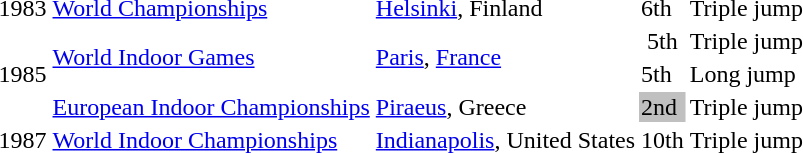<table>
<tr>
<td>1983</td>
<td><a href='#'>World Championships</a></td>
<td><a href='#'>Helsinki</a>, Finland</td>
<td>6th</td>
<td>Triple jump</td>
</tr>
<tr>
<td rowspan=3>1985</td>
<td rowspan=2><a href='#'>World Indoor Games</a></td>
<td rowspan=2><a href='#'>Paris</a>, <a href='#'>France</a></td>
<td align="center">5th</td>
<td>Triple jump</td>
</tr>
<tr>
<td>5th</td>
<td>Long jump</td>
</tr>
<tr>
<td><a href='#'>European Indoor Championships</a></td>
<td><a href='#'>Piraeus</a>, Greece</td>
<td bgcolor="silver">2nd</td>
<td>Triple jump</td>
</tr>
<tr>
<td>1987</td>
<td><a href='#'>World Indoor Championships</a></td>
<td><a href='#'>Indianapolis</a>, United States</td>
<td>10th</td>
<td>Triple jump</td>
</tr>
</table>
